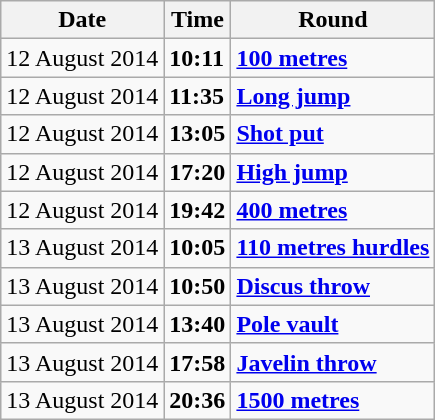<table class="wikitable">
<tr>
<th>Date</th>
<th>Time</th>
<th>Round</th>
</tr>
<tr>
<td>12 August 2014</td>
<td><strong>10:11</strong></td>
<td><strong><a href='#'>100 metres</a></strong></td>
</tr>
<tr>
<td>12 August 2014</td>
<td><strong>11:35</strong></td>
<td><strong><a href='#'>Long jump</a></strong></td>
</tr>
<tr>
<td>12 August 2014</td>
<td><strong>13:05</strong></td>
<td><strong><a href='#'>Shot put</a></strong></td>
</tr>
<tr>
<td>12 August 2014</td>
<td><strong>17:20</strong></td>
<td><strong><a href='#'>High jump</a></strong></td>
</tr>
<tr>
<td>12 August 2014</td>
<td><strong>19:42</strong></td>
<td><strong><a href='#'>400 metres</a></strong></td>
</tr>
<tr>
<td>13 August 2014</td>
<td><strong>10:05</strong></td>
<td><strong><a href='#'>110 metres hurdles</a></strong></td>
</tr>
<tr>
<td>13 August 2014</td>
<td><strong>10:50</strong></td>
<td><strong><a href='#'>Discus throw</a></strong></td>
</tr>
<tr>
<td>13 August 2014</td>
<td><strong>13:40</strong></td>
<td><strong><a href='#'>Pole vault</a></strong></td>
</tr>
<tr>
<td>13 August 2014</td>
<td><strong>17:58</strong></td>
<td><strong><a href='#'>Javelin throw</a></strong></td>
</tr>
<tr>
<td>13 August 2014</td>
<td><strong>20:36</strong></td>
<td><strong><a href='#'>1500 metres</a></strong></td>
</tr>
</table>
